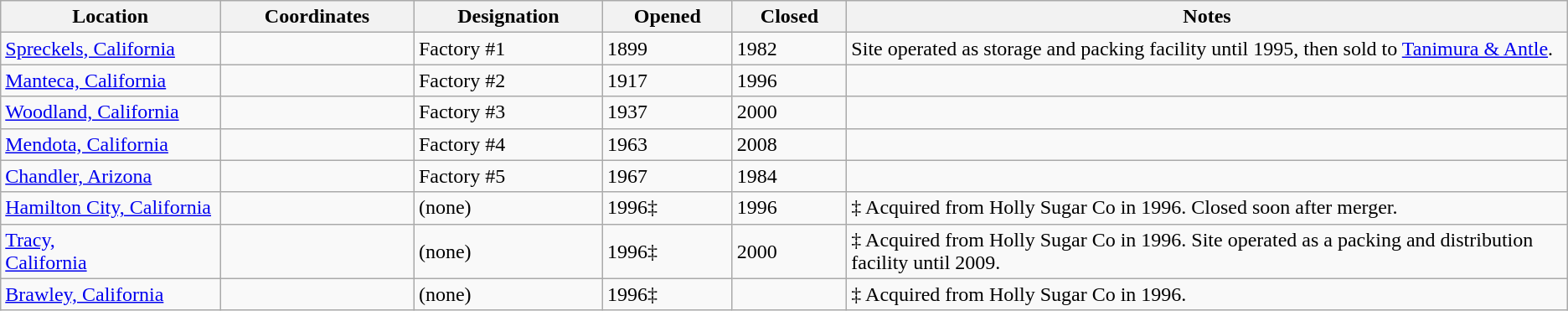<table class="wikitable">
<tr>
<th style="width:14%">Location</th>
<th>Coordinates</th>
<th>Designation</th>
<th>Opened</th>
<th>Closed</th>
<th style="width:46%">Notes</th>
</tr>
<tr>
<td><a href='#'>Spreckels, California</a></td>
<td></td>
<td>Factory #1</td>
<td>1899</td>
<td>1982</td>
<td>Site operated as storage and packing facility until 1995, then sold to <a href='#'>Tanimura & Antle</a>.</td>
</tr>
<tr>
<td><a href='#'>Manteca, California</a></td>
<td></td>
<td>Factory #2</td>
<td>1917</td>
<td>1996</td>
<td></td>
</tr>
<tr>
<td><a href='#'>Woodland, California</a></td>
<td></td>
<td>Factory #3</td>
<td>1937</td>
<td>2000</td>
<td></td>
</tr>
<tr>
<td><a href='#'>Mendota, California</a></td>
<td></td>
<td>Factory #4</td>
<td>1963</td>
<td>2008</td>
<td></td>
</tr>
<tr>
<td><a href='#'>Chandler, Arizona</a></td>
<td></td>
<td>Factory #5</td>
<td>1967</td>
<td>1984</td>
<td></td>
</tr>
<tr>
<td><a href='#'>Hamilton City, California</a></td>
<td></td>
<td>(none)</td>
<td>1996‡</td>
<td>1996</td>
<td>‡ Acquired from Holly Sugar Co in 1996. Closed soon after merger.</td>
</tr>
<tr>
<td><a href='#'>Tracy,<br>California</a></td>
<td></td>
<td>(none)</td>
<td>1996‡</td>
<td>2000</td>
<td>‡ Acquired from Holly Sugar Co in 1996. Site operated as a packing and distribution facility until 2009.</td>
</tr>
<tr>
<td><a href='#'>Brawley, California</a></td>
<td></td>
<td>(none)</td>
<td>1996‡</td>
<td></td>
<td>‡ Acquired from Holly Sugar Co in 1996.</td>
</tr>
</table>
